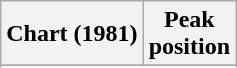<table class="wikitable sortable">
<tr>
<th>Chart (1981)</th>
<th>Peak<br>position</th>
</tr>
<tr>
</tr>
<tr>
</tr>
</table>
